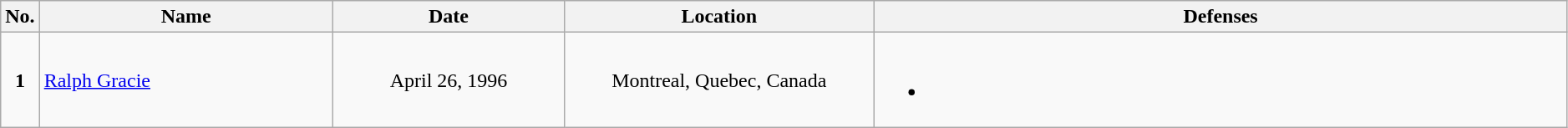<table class="wikitable" width="99%" style="text-align:center;">
<tr>
<th width=1%>No.</th>
<th width=19%>Name</th>
<th width=15%>Date</th>
<th width=20%>Location</th>
<th width=45%>Defenses</th>
</tr>
<tr>
<td align=center><strong>1</strong></td>
<td align="left"> <a href='#'>Ralph Gracie</a><br></td>
<td>April 26, 1996<br></td>
<td>Montreal, Quebec, Canada</td>
<td align="left"><br><ul><li></li></ul></td>
</tr>
</table>
